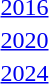<table>
<tr>
<td><a href='#'>2016</a></td>
<td></td>
<td></td>
<td></td>
</tr>
<tr>
<td><a href='#'>2020</a></td>
<td></td>
<td></td>
<td></td>
</tr>
<tr>
<td><a href='#'>2024</a></td>
<td></td>
<td></td>
<td></td>
</tr>
</table>
